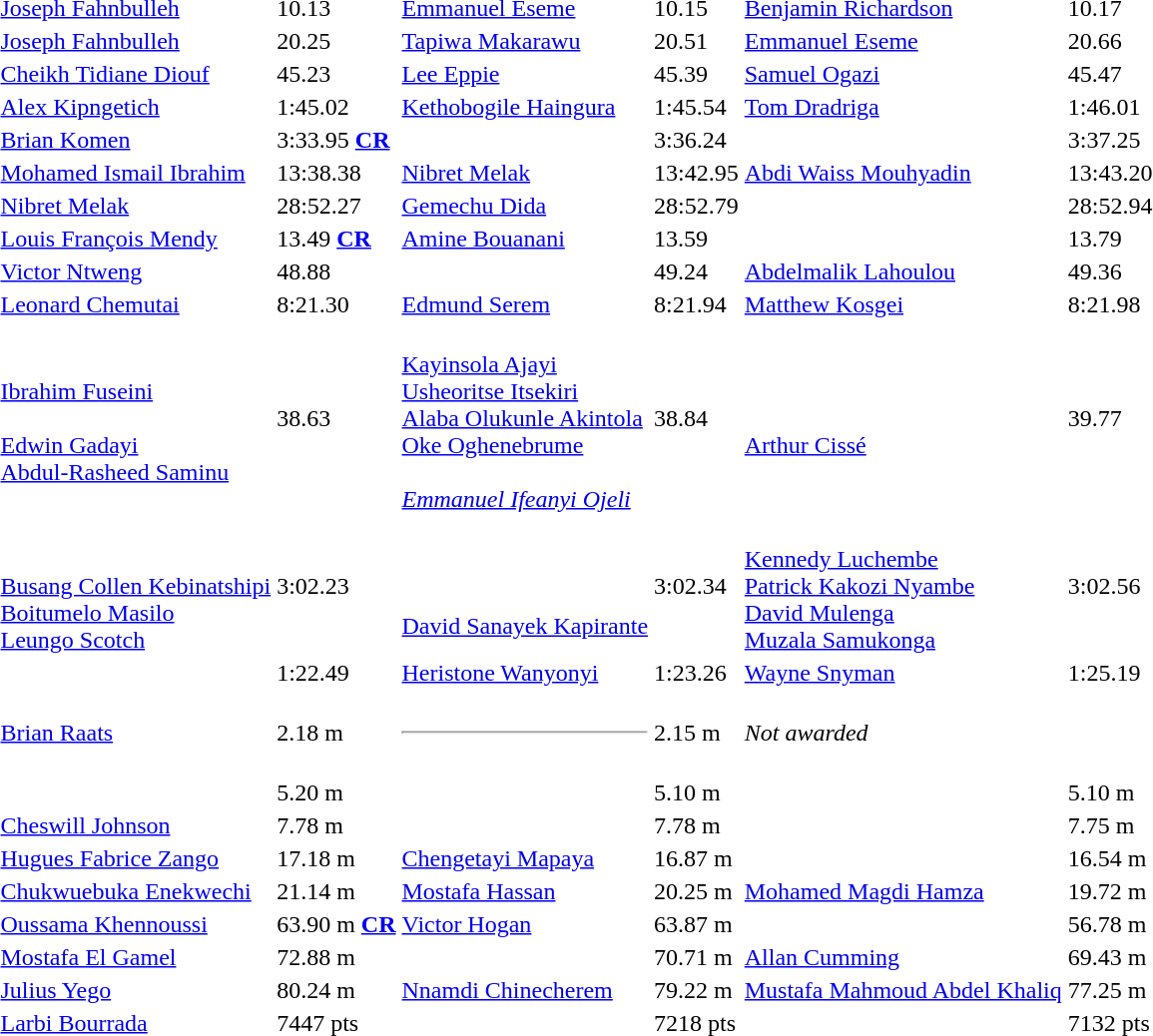<table>
<tr>
<td></td>
<td><a href='#'>Joseph Fahnbulleh</a><br></td>
<td>10.13</td>
<td><a href='#'>Emmanuel Eseme</a><br></td>
<td>10.15</td>
<td><a href='#'>Benjamin Richardson</a><br></td>
<td>10.17</td>
</tr>
<tr>
<td></td>
<td><a href='#'>Joseph Fahnbulleh</a><br></td>
<td>20.25</td>
<td><a href='#'>Tapiwa Makarawu</a><br></td>
<td>20.51</td>
<td><a href='#'>Emmanuel Eseme</a><br></td>
<td>20.66</td>
</tr>
<tr>
<td></td>
<td><a href='#'>Cheikh Tidiane Diouf</a><br></td>
<td>45.23</td>
<td><a href='#'>Lee Eppie</a><br></td>
<td>45.39</td>
<td><a href='#'>Samuel Ogazi</a><br></td>
<td>45.47</td>
</tr>
<tr>
<td></td>
<td><a href='#'>Alex Kipngetich</a><br></td>
<td>1:45.02</td>
<td><a href='#'>Kethobogile Haingura</a><br></td>
<td>1:45.54</td>
<td><a href='#'>Tom Dradriga</a><br></td>
<td>1:46.01</td>
</tr>
<tr>
<td></td>
<td><a href='#'>Brian Komen</a><br></td>
<td>3:33.95 <strong><a href='#'>CR</a></strong></td>
<td><br></td>
<td>3:36.24</td>
<td><br></td>
<td>3:37.25</td>
</tr>
<tr>
<td></td>
<td><a href='#'>Mohamed Ismail Ibrahim</a><br></td>
<td>13:38.38</td>
<td><a href='#'>Nibret Melak</a><br></td>
<td>13:42.95</td>
<td><a href='#'>Abdi Waiss Mouhyadin</a><br></td>
<td>13:43.20</td>
</tr>
<tr>
<td></td>
<td><a href='#'>Nibret Melak</a><br></td>
<td>28:52.27</td>
<td><a href='#'>Gemechu Dida</a><br></td>
<td>28:52.79</td>
<td> <br></td>
<td>28:52.94</td>
</tr>
<tr>
<td></td>
<td><a href='#'>Louis François Mendy</a><br></td>
<td>13.49 <strong><a href='#'>CR</a></strong></td>
<td><a href='#'>Amine Bouanani</a><br></td>
<td>13.59</td>
<td> <br></td>
<td>13.79</td>
</tr>
<tr>
<td></td>
<td><a href='#'>Victor Ntweng</a><br></td>
<td>48.88</td>
<td><br></td>
<td>49.24</td>
<td><a href='#'>Abdelmalik Lahoulou</a><br></td>
<td>49.36</td>
</tr>
<tr>
<td></td>
<td><a href='#'>Leonard Chemutai</a><br></td>
<td>8:21.30</td>
<td><a href='#'>Edmund Serem</a><br> </td>
<td>8:21.94</td>
<td><a href='#'>Matthew Kosgei</a><br> </td>
<td>8:21.98</td>
</tr>
<tr>
<td></td>
<td><br><a href='#'>Ibrahim Fuseini</a><br><br><a href='#'>Edwin Gadayi</a><br><a href='#'>Abdul-Rasheed Saminu</a></td>
<td>38.63</td>
<td><br><a href='#'>Kayinsola Ajayi</a><br><a href='#'>Usheoritse Itsekiri</a><br><a href='#'>Alaba Olukunle Akintola</a><br><a href='#'>Oke Oghenebrume</a><br><em></em><br><em><a href='#'>Emmanuel Ifeanyi Ojeli</a></em></td>
<td>38.84</td>
<td><br><br><br><a href='#'>Arthur Cissé</a><br><br><em></em></td>
<td>39.77</td>
</tr>
<tr>
<td></td>
<td><br><br><a href='#'>Busang Collen Kebinatshipi</a><br><a href='#'>Boitumelo Masilo</a><br><a href='#'>Leungo Scotch</a></td>
<td>3:02.23</td>
<td><br><br><br><a href='#'>David Sanayek Kapirante</a><br></td>
<td>3:02.34</td>
<td><br><a href='#'>Kennedy Luchembe</a><br><a href='#'>Patrick Kakozi Nyambe</a><br><a href='#'>David Mulenga</a><br><a href='#'>Muzala Samukonga</a></td>
<td>3:02.56</td>
</tr>
<tr>
<td></td>
<td><br></td>
<td>1:22.49</td>
<td><a href='#'>Heristone Wanyonyi </a><br></td>
<td>1:23.26</td>
<td><a href='#'>Wayne Snyman</a><br></td>
<td>1:25.19</td>
</tr>
<tr>
<td></td>
<td><a href='#'>Brian Raats</a><br></td>
<td>2.18 m</td>
<td><br><hr><br></td>
<td>2.15 m</td>
<td colspan=2><em>Not awarded</em></td>
</tr>
<tr>
<td></td>
<td><br></td>
<td>5.20 m</td>
<td><br></td>
<td>5.10 m</td>
<td><br> </td>
<td>5.10 m</td>
</tr>
<tr>
<td></td>
<td><a href='#'>Cheswill Johnson</a><br></td>
<td>7.78 m</td>
<td><br></td>
<td>7.78 m</td>
<td><br></td>
<td>7.75 m</td>
</tr>
<tr>
<td></td>
<td><a href='#'>Hugues Fabrice Zango</a><br></td>
<td>17.18 m</td>
<td><a href='#'>Chengetayi Mapaya</a><br></td>
<td>16.87 m</td>
<td><br></td>
<td>16.54 m</td>
</tr>
<tr>
<td></td>
<td><a href='#'>Chukwuebuka Enekwechi</a><br></td>
<td>21.14 m</td>
<td><a href='#'>Mostafa Hassan</a><br></td>
<td>20.25 m</td>
<td><a href='#'>Mohamed Magdi Hamza</a><br></td>
<td>19.72 m</td>
</tr>
<tr>
<td></td>
<td><a href='#'>Oussama Khennoussi</a><br></td>
<td>63.90 m <strong><a href='#'>CR</a></strong></td>
<td><a href='#'>Victor Hogan</a><br></td>
<td>63.87 m</td>
<td><br></td>
<td>56.78 m</td>
</tr>
<tr>
<td></td>
<td><a href='#'>Mostafa El Gamel</a><br></td>
<td>72.88 m</td>
<td><br></td>
<td>70.71 m</td>
<td><a href='#'>Allan Cumming</a><br></td>
<td>69.43 m</td>
</tr>
<tr>
<td></td>
<td><a href='#'>Julius Yego</a><br></td>
<td>80.24 m</td>
<td><a href='#'>Nnamdi Chinecherem</a><br></td>
<td>79.22 m</td>
<td><a href='#'>Mustafa Mahmoud Abdel Khaliq</a><br></td>
<td>77.25 m</td>
</tr>
<tr>
<td></td>
<td><a href='#'>Larbi Bourrada</a><br></td>
<td>7447 pts</td>
<td><br></td>
<td>7218 pts</td>
<td><br></td>
<td>7132 pts</td>
</tr>
</table>
